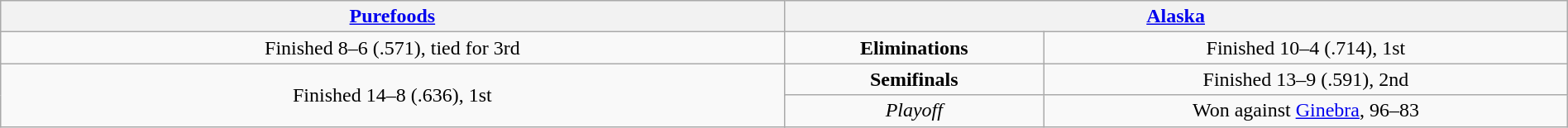<table class=wikitable width=100%>
<tr align=center>
<th colspan=2 width=45%><a href='#'>Purefoods</a></th>
<th colspan=2 width=45%><a href='#'>Alaska</a></th>
</tr>
<tr align=center>
<td>Finished 8–6 (.571), tied for 3rd</td>
<td colspan=2><strong>Eliminations</strong></td>
<td>Finished 10–4 (.714), 1st</td>
</tr>
<tr align=center>
<td rowspan=2>Finished 14–8 (.636), 1st</td>
<td colspan=2><strong>Semifinals</strong></td>
<td>Finished 13–9 (.591), 2nd</td>
</tr>
<tr align=center>
<td colspan=2><em>Playoff</em></td>
<td>Won against <a href='#'>Ginebra</a>, 96–83</td>
</tr>
</table>
